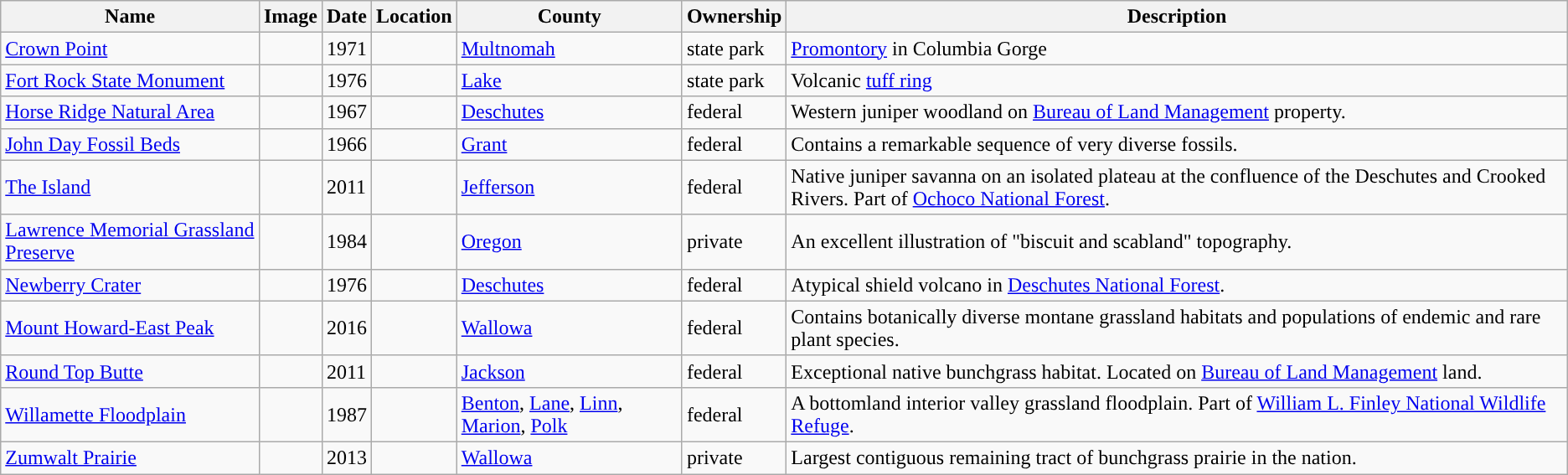<table class="wikitable sortable" align="center">
<tr>
<th style="background-color:">Name</th>
<th style="background-color:">Image</th>
<th style="background-color:">Date</th>
<th style="background-color:">Location</th>
<th style="background-color:">County</th>
<th style="background-color:">Ownership</th>
<th style="background-color:">Description</th>
</tr>
<tr>
<td><a href='#'>Crown Point</a></td>
<td></td>
<td>1971</td>
<td></td>
<td><a href='#'>Multnomah</a></td>
<td>state park</td>
<td><a href='#'>Promontory</a> in Columbia Gorge</td>
</tr>
<tr>
<td><a href='#'>Fort Rock State Monument</a></td>
<td></td>
<td>1976</td>
<td></td>
<td><a href='#'>Lake</a></td>
<td>state park</td>
<td>Volcanic <a href='#'>tuff ring</a></td>
</tr>
<tr>
<td><a href='#'>Horse Ridge Natural Area</a></td>
<td></td>
<td>1967</td>
<td></td>
<td><a href='#'>Deschutes</a></td>
<td>federal</td>
<td>Western juniper woodland on <a href='#'>Bureau of Land Management</a> property.</td>
</tr>
<tr>
<td><a href='#'>John Day Fossil Beds</a></td>
<td></td>
<td>1966</td>
<td></td>
<td><a href='#'>Grant</a></td>
<td>federal</td>
<td>Contains a remarkable sequence of very diverse fossils.</td>
</tr>
<tr>
<td><a href='#'>The Island</a></td>
<td></td>
<td>2011</td>
<td></td>
<td><a href='#'>Jefferson</a></td>
<td>federal</td>
<td>Native juniper savanna on an isolated plateau at the confluence of the Deschutes and Crooked Rivers. Part of <a href='#'>Ochoco National Forest</a>.</td>
</tr>
<tr>
<td><a href='#'>Lawrence Memorial Grassland Preserve</a></td>
<td></td>
<td>1984</td>
<td></td>
<td><a href='#'>Oregon</a></td>
<td>private</td>
<td>An excellent illustration of "biscuit and scabland" topography.</td>
</tr>
<tr>
<td><a href='#'>Newberry Crater</a></td>
<td></td>
<td>1976</td>
<td></td>
<td><a href='#'>Deschutes</a></td>
<td>federal</td>
<td>Atypical shield volcano in <a href='#'>Deschutes National Forest</a>.</td>
</tr>
<tr>
<td><a href='#'>Mount Howard-East Peak</a></td>
<td></td>
<td>2016</td>
<td></td>
<td><a href='#'>Wallowa</a></td>
<td>federal</td>
<td>Contains botanically diverse montane grassland habitats and populations of endemic and rare plant species.</td>
</tr>
<tr>
<td><a href='#'>Round Top Butte</a></td>
<td></td>
<td>2011</td>
<td></td>
<td><a href='#'>Jackson</a></td>
<td>federal</td>
<td>Exceptional native bunchgrass habitat. Located on <a href='#'>Bureau of Land Management</a> land.</td>
</tr>
<tr>
<td><a href='#'>Willamette Floodplain</a></td>
<td></td>
<td>1987</td>
<td></td>
<td><a href='#'>Benton</a>, <a href='#'>Lane</a>, <a href='#'>Linn</a>, <a href='#'>Marion</a>, <a href='#'>Polk</a></td>
<td>federal</td>
<td>A bottomland interior valley grassland floodplain. Part of <a href='#'>William L. Finley National Wildlife Refuge</a>.</td>
</tr>
<tr>
<td><a href='#'>Zumwalt Prairie</a></td>
<td></td>
<td>2013</td>
<td></td>
<td><a href='#'>Wallowa</a></td>
<td>private</td>
<td>Largest contiguous remaining tract of bunchgrass prairie in the nation.</td>
</tr>
</table>
